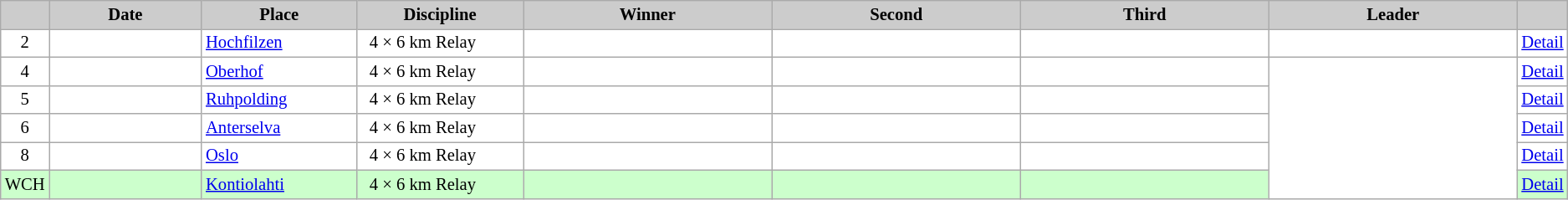<table class="wikitable plainrowheaders" style="background:#fff; font-size:86%; line-height:16px; border:grey solid 1px; border-collapse:collapse;">
<tr style="background:#ccc; text-align:center;">
<th scope="col" style="background:#ccc; width=20 px;"></th>
<th scope="col" style="background:#ccc; width:120px;">Date</th>
<th scope="col" style="background:#ccc; width:120px;">Place</th>
<th scope="col" style="background:#ccc; width:130px;">Discipline</th>
<th scope="col" style="background:#ccc; width:200px;">Winner</th>
<th scope="col" style="background:#ccc; width:200px;">Second</th>
<th scope="col" style="background:#ccc; width:200px;">Third</th>
<th scope="col" style="background:#ccc; width:200px;">Leader</th>
<th scope="col" style="background:#ccc; width:10px;"></th>
</tr>
<tr>
<td align=center>2</td>
<td align=right>  </td>
<td> <a href='#'>Hochfilzen</a></td>
<td>  4 × 6 km Relay</td>
<td></td>
<td></td>
<td></td>
<td></td>
<td><a href='#'>Detail</a></td>
</tr>
<tr>
<td align=center>4</td>
<td align=right>  </td>
<td> <a href='#'>Oberhof</a></td>
<td>  4 × 6 km Relay</td>
<td></td>
<td></td>
<td></td>
<td rowspan=5></td>
<td><a href='#'>Detail</a></td>
</tr>
<tr>
<td align=center>5</td>
<td align=right>  </td>
<td> <a href='#'>Ruhpolding</a></td>
<td>  4 × 6 km Relay</td>
<td></td>
<td></td>
<td></td>
<td><a href='#'>Detail</a></td>
</tr>
<tr>
<td align=center>6</td>
<td align=right>  </td>
<td> <a href='#'>Anterselva</a></td>
<td>  4 × 6 km Relay</td>
<td></td>
<td></td>
<td></td>
<td><a href='#'>Detail</a></td>
</tr>
<tr>
<td align=center>8</td>
<td align=right>  </td>
<td> <a href='#'>Oslo</a></td>
<td>  4 × 6 km Relay</td>
<td></td>
<td></td>
<td></td>
<td><a href='#'>Detail</a></td>
</tr>
<tr style="background:#ccffcc">
<td align=center>WCH</td>
<td align=right>  </td>
<td> <a href='#'>Kontiolahti</a></td>
<td>  4 × 6 km Relay</td>
<td></td>
<td></td>
<td></td>
<td><a href='#'>Detail</a></td>
</tr>
</table>
